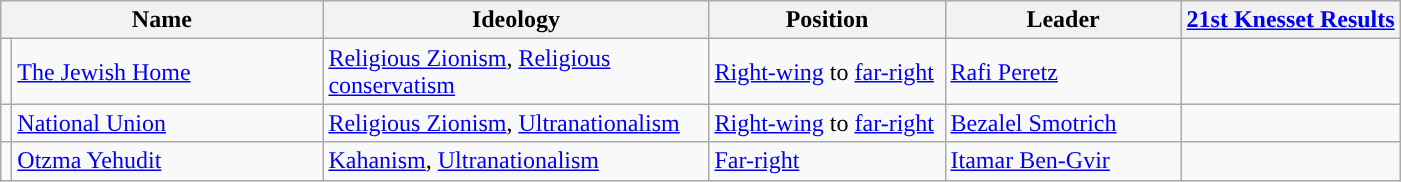<table class="wikitable">
<tr>
<th colspan=2>Name</th>
<th>Ideology</th>
<th>Position</th>
<th>Leader</th>
<th><a href='#'>21st Knesset Results</a></th>
</tr>
<tr>
<td style="background:"></td>
<td style="width:200px"><a href='#'>The Jewish Home</a></td>
<td style="width:250px"><a href='#'>Religious Zionism</a>, <a href='#'>Religious conservatism</a></td>
<td style="width:150px"><a href='#'>Right-wing</a> to <a href='#'>far-right</a></td>
<td style="width:150px"><a href='#'>Rafi Peretz</a></td>
<td></td>
</tr>
<tr>
<td style="background:"></td>
<td style="width:200px"><a href='#'>National Union</a></td>
<td style="width:250px"><a href='#'>Religious Zionism</a>, <a href='#'>Ultranationalism</a></td>
<td style="width:150px"><a href='#'>Right-wing</a> to <a href='#'>far-right</a></td>
<td style="width:150px"><a href='#'>Bezalel Smotrich</a></td>
<td></td>
</tr>
<tr>
<td style="background:"></td>
<td style="width:200px"><a href='#'>Otzma Yehudit</a></td>
<td style="width:250px"><a href='#'>Kahanism</a>, <a href='#'>Ultranationalism</a></td>
<td style="width:150px"><a href='#'>Far-right</a></td>
<td style="width:150px"><a href='#'>Itamar Ben-Gvir</a></td>
<td></td>
</tr>
</table>
